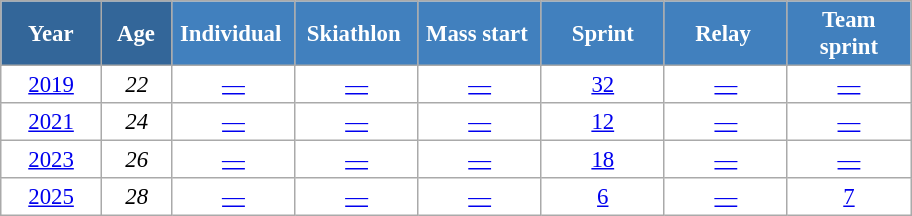<table class="wikitable" style="font-size:95%; text-align:center; border:grey solid 1px; border-collapse:collapse; background:#ffffff;">
<tr>
<th style="background-color:#369; color:white; width:60px;"> Year </th>
<th style="background-color:#369; color:white; width:40px;"> Age </th>
<th style="background-color:#4180be; color:white; width:75px;">Individual </th>
<th style="background-color:#4180be; color:white; width:75px;">Skiathlon </th>
<th style="background-color:#4180be; color:white; width:75px;">Mass start </th>
<th style="background-color:#4180be; color:white; width:75px;"> Sprint </th>
<th style="background-color:#4180be; color:white; width:75px;">Relay </th>
<th style="background-color:#4180be; color:white; width:75px;"> Team <br> sprint </th>
</tr>
<tr>
<td><a href='#'>2019</a></td>
<td><em>22</em></td>
<td><a href='#'>—</a></td>
<td><a href='#'>—</a></td>
<td><a href='#'>—</a></td>
<td><a href='#'>32</a></td>
<td><a href='#'>—</a></td>
<td><a href='#'>—</a></td>
</tr>
<tr>
<td><a href='#'>2021</a></td>
<td><em>24</em></td>
<td><a href='#'>—</a></td>
<td><a href='#'>—</a></td>
<td><a href='#'>—</a></td>
<td><a href='#'>12</a></td>
<td><a href='#'>—</a></td>
<td><a href='#'>—</a></td>
</tr>
<tr>
<td><a href='#'>2023</a></td>
<td><em>26</em></td>
<td><a href='#'>—</a></td>
<td><a href='#'>—</a></td>
<td><a href='#'>—</a></td>
<td><a href='#'>18</a></td>
<td><a href='#'>—</a></td>
<td><a href='#'>—</a></td>
</tr>
<tr>
<td><a href='#'>2025</a></td>
<td><em>28</em></td>
<td><a href='#'>—</a></td>
<td><a href='#'>—</a></td>
<td><a href='#'>—</a></td>
<td><a href='#'>6</a></td>
<td><a href='#'>—</a></td>
<td><a href='#'>7</a></td>
</tr>
</table>
